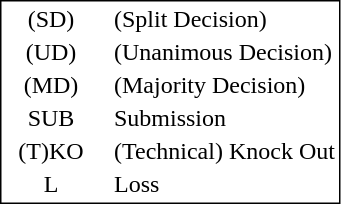<table style="border:1px solid black;" align=left>
<tr>
<td style="width:60px; text-align:center;">(SD)</td>
<td> </td>
<td>(Split Decision)</td>
</tr>
<tr>
<td style="width:60px; text-align:center;">(UD)</td>
<td> </td>
<td>(Unanimous Decision)</td>
</tr>
<tr>
<td style="width:60px; text-align:center;">(MD)</td>
<td> </td>
<td>(Majority Decision)</td>
</tr>
<tr>
<td style="width:60px; text-align:center;">SUB</td>
<td> </td>
<td>Submission</td>
</tr>
<tr>
<td style="width:60px; text-align:center;">(T)KO</td>
<td> </td>
<td>(Technical) Knock Out</td>
</tr>
<tr>
<td style="width:60px; text-align:center;">L</td>
<td> </td>
<td>Loss</td>
</tr>
</table>
